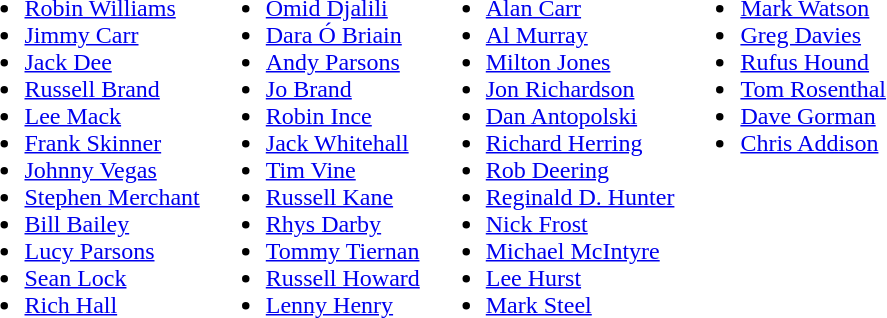<table>
<tr>
<td valign=top><br><ul><li><a href='#'>Robin Williams</a></li><li><a href='#'>Jimmy Carr</a></li><li><a href='#'>Jack Dee</a></li><li><a href='#'>Russell Brand</a></li><li><a href='#'>Lee Mack</a></li><li><a href='#'>Frank Skinner</a></li><li><a href='#'>Johnny Vegas</a></li><li><a href='#'>Stephen Merchant</a></li><li><a href='#'>Bill Bailey</a></li><li><a href='#'>Lucy Parsons</a></li><li><a href='#'>Sean Lock</a></li><li><a href='#'>Rich Hall</a></li></ul></td>
<td valign=top><br><ul><li><a href='#'>Omid Djalili</a></li><li><a href='#'>Dara Ó Briain</a></li><li><a href='#'>Andy Parsons</a></li><li><a href='#'>Jo Brand</a></li><li><a href='#'>Robin Ince</a></li><li><a href='#'>Jack Whitehall</a></li><li><a href='#'>Tim Vine</a></li><li><a href='#'>Russell Kane</a></li><li><a href='#'>Rhys Darby</a></li><li><a href='#'>Tommy Tiernan</a></li><li><a href='#'>Russell Howard</a></li><li><a href='#'>Lenny Henry</a></li></ul></td>
<td valign=top><br><ul><li><a href='#'>Alan Carr</a></li><li><a href='#'>Al Murray</a></li><li><a href='#'>Milton Jones</a></li><li><a href='#'>Jon Richardson</a></li><li><a href='#'>Dan Antopolski</a></li><li><a href='#'>Richard Herring</a></li><li><a href='#'>Rob Deering</a></li><li><a href='#'>Reginald D. Hunter</a></li><li><a href='#'>Nick Frost</a></li><li><a href='#'>Michael McIntyre</a></li><li><a href='#'>Lee Hurst</a></li><li><a href='#'>Mark Steel</a></li></ul></td>
<td valign=top><br><ul><li><a href='#'>Mark Watson</a></li><li><a href='#'>Greg Davies</a></li><li><a href='#'>Rufus Hound</a></li><li><a href='#'>Tom Rosenthal</a></li><li><a href='#'>Dave Gorman</a></li><li><a href='#'>Chris Addison</a></li></ul></td>
</tr>
</table>
